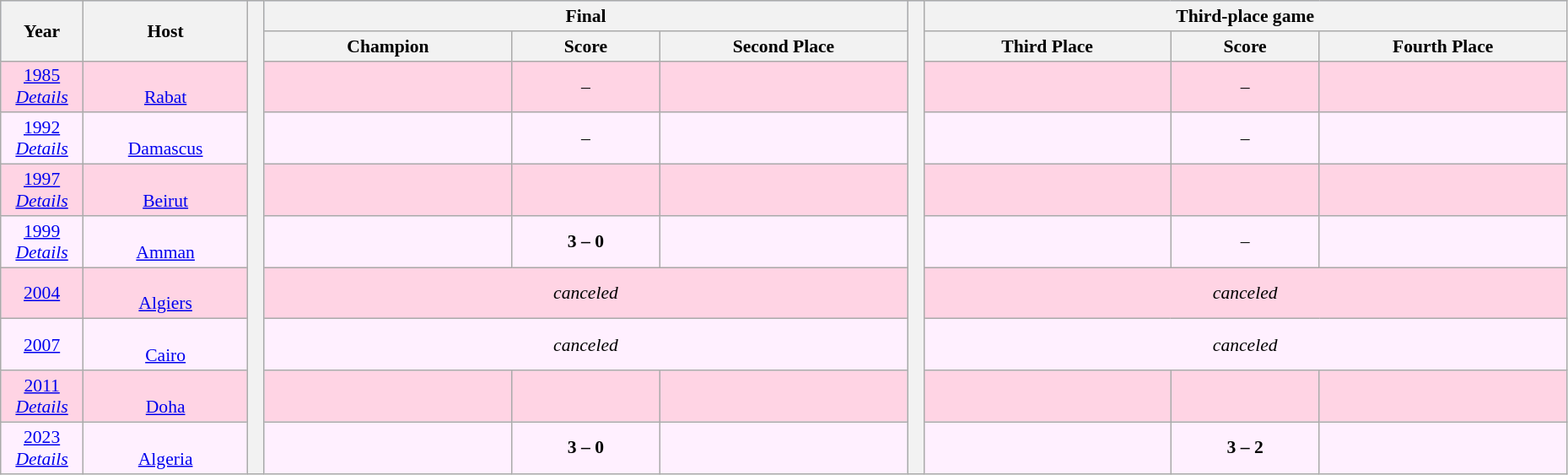<table class="wikitable" style="font-size:90%; width: 98%; text-align: center;">
<tr bgcolor=#C1D8FF>
<th rowspan=2 width=5%>Year</th>
<th rowspan=2 width=10%>Host</th>
<th width=1% rowspan=10 bgcolor=ffffff></th>
<th colspan=3>Final</th>
<th width=1% rowspan=10 bgcolor=ffffff></th>
<th colspan=3>Third-place game</th>
</tr>
<tr bgcolor=#EFEFEF>
<th width=15%>Champion</th>
<th width=9%>Score</th>
<th width=15%>Second Place</th>
<th width=15%>Third Place</th>
<th width=9%>Score</th>
<th width=15%>Fourth Place</th>
</tr>
<tr bgcolor=#FFD4E4>
<td><a href='#'>1985</a> <br> <em><a href='#'>Details</a></em></td>
<td><br> <a href='#'>Rabat</a></td>
<td><strong></strong></td>
<td>–</td>
<td></td>
<td></td>
<td>–</td>
<td></td>
</tr>
<tr bgcolor=#fff0ff>
<td><a href='#'>1992</a> <br> <em><a href='#'>Details</a></em></td>
<td><br> <a href='#'>Damascus</a></td>
<td><strong></strong></td>
<td>–</td>
<td></td>
<td></td>
<td>–</td>
<td></td>
</tr>
<tr bgcolor=#FFD4E4>
<td><a href='#'>1997</a> <br> <em><a href='#'>Details</a></em></td>
<td><br> <a href='#'>Beirut</a></td>
<td><strong></strong></td>
<td></td>
<td></td>
<td></td>
<td></td>
<td></td>
</tr>
<tr bgcolor=#fff0ff>
<td><a href='#'>1999</a> <br> <em><a href='#'>Details</a></em></td>
<td><br> <a href='#'>Amman</a></td>
<td><strong></strong></td>
<td><strong>3 – 0</strong></td>
<td></td>
<td></td>
<td>–</td>
<td></td>
</tr>
<tr bgcolor=#FFD4E4>
<td><a href='#'>2004</a></td>
<td><br> <a href='#'>Algiers</a></td>
<td colspan=3><em>canceled</em></td>
<td colspan=3><em>canceled</em></td>
</tr>
<tr bgcolor=#fff0ff>
<td><a href='#'>2007</a></td>
<td><br> <a href='#'>Cairo</a></td>
<td colspan=3><em>canceled</em></td>
<td colspan=3><em>canceled</em></td>
</tr>
<tr bgcolor=#FFD4E4>
<td><a href='#'>2011</a> <br> <em><a href='#'>Details</a></em></td>
<td><br> <a href='#'>Doha</a></td>
<td><strong></strong></td>
<td></td>
<td></td>
<td></td>
<td></td>
<td></td>
</tr>
<tr bgcolor=#fff0ff>
<td><a href='#'>2023</a> <br> <em><a href='#'>Details</a></em></td>
<td><br> <a href='#'>Algeria</a> </td>
<td></td>
<td><strong>3 – 0</strong></td>
<td></td>
<td></td>
<td><strong>3 – 2</strong></td>
<td></td>
</tr>
</table>
